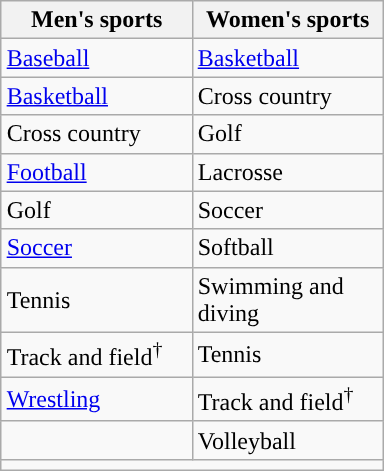<table class="wikitable" style="float:right; clear:right; margin:0 0 1em 1em;">
<tr>
<th width=120px>Men's sports</th>
<th width=120px>Women's sports</th>
</tr>
<tr>
<td><a href='#'>Baseball</a></td>
<td><a href='#'>Basketball</a></td>
</tr>
<tr>
<td><a href='#'>Basketball</a></td>
<td>Cross country</td>
</tr>
<tr>
<td>Cross country</td>
<td>Golf</td>
</tr>
<tr>
<td><a href='#'>Football</a></td>
<td>Lacrosse</td>
</tr>
<tr>
<td>Golf</td>
<td>Soccer</td>
</tr>
<tr>
<td><a href='#'>Soccer</a></td>
<td>Softball</td>
</tr>
<tr>
<td>Tennis</td>
<td>Swimming and diving</td>
</tr>
<tr>
<td>Track and field<sup>†</sup></td>
<td>Tennis</td>
</tr>
<tr>
<td><a href='#'>Wrestling</a></td>
<td>Track and field<sup>†</sup></td>
</tr>
<tr>
<td></td>
<td>Volleyball</td>
</tr>
<tr>
<td colspan="2"></td>
</tr>
</table>
